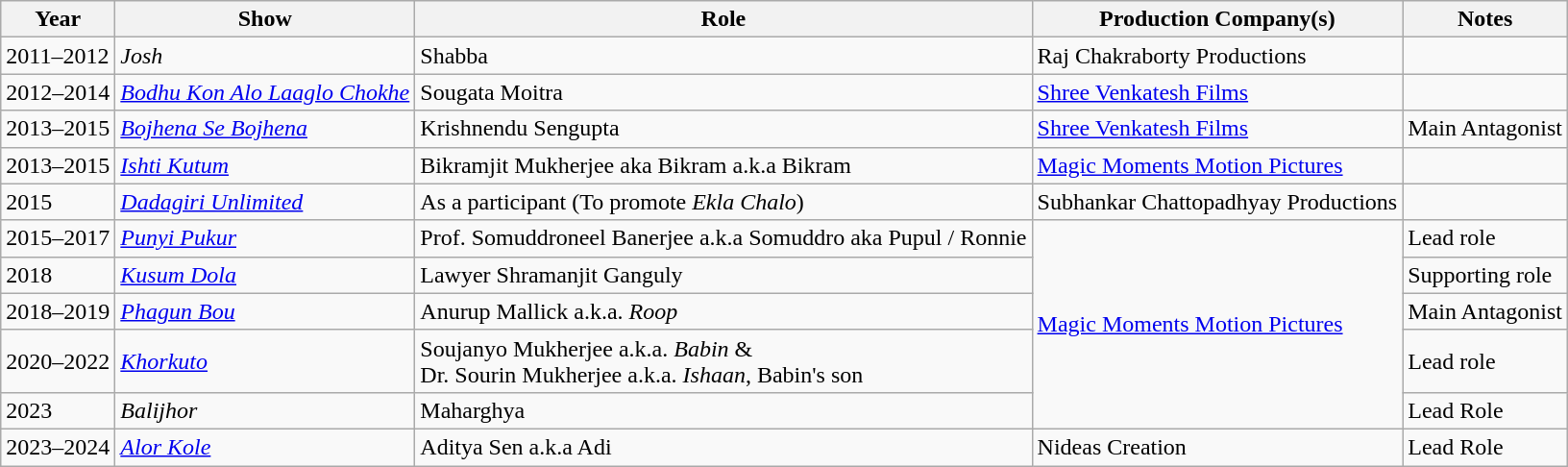<table class="wikitable sortable">
<tr>
<th>Year</th>
<th>Show</th>
<th>Role</th>
<th>Production Company(s)</th>
<th>Notes</th>
</tr>
<tr>
<td>2011–2012</td>
<td><em>Josh</em></td>
<td>Shabba</td>
<td>Raj Chakraborty Productions</td>
<td></td>
</tr>
<tr>
<td>2012–2014</td>
<td><em><a href='#'>Bodhu Kon Alo Laaglo Chokhe</a></em></td>
<td>Sougata Moitra</td>
<td><a href='#'>Shree Venkatesh Films</a></td>
<td></td>
</tr>
<tr>
<td>2013–2015</td>
<td><em><a href='#'>Bojhena Se Bojhena</a></em></td>
<td>Krishnendu Sengupta</td>
<td><a href='#'>Shree Venkatesh Films</a></td>
<td>Main Antagonist</td>
</tr>
<tr>
<td>2013–2015</td>
<td><em><a href='#'>Ishti Kutum</a></em></td>
<td>Bikramjit Mukherjee aka Bikram a.k.a Bikram</td>
<td><a href='#'>Magic Moments Motion Pictures</a></td>
<td></td>
</tr>
<tr>
<td>2015</td>
<td><em><a href='#'>Dadagiri Unlimited</a></em></td>
<td>As a participant (To promote <em>Ekla Chalo</em>)</td>
<td>Subhankar Chattopadhyay Productions</td>
<td></td>
</tr>
<tr>
<td>2015–2017</td>
<td><em><a href='#'>Punyi Pukur</a></em></td>
<td>Prof. Somuddroneel Banerjee a.k.a Somuddro aka Pupul / Ronnie</td>
<td rowspan="5"><a href='#'>Magic Moments Motion Pictures</a></td>
<td>Lead role</td>
</tr>
<tr>
<td>2018</td>
<td><em><a href='#'>Kusum Dola</a></em></td>
<td>Lawyer Shramanjit Ganguly</td>
<td>Supporting role</td>
</tr>
<tr>
<td>2018–2019</td>
<td><em><a href='#'>Phagun Bou</a></em></td>
<td>Anurup Mallick a.k.a. <em>Roop</em></td>
<td>Main Antagonist</td>
</tr>
<tr>
<td>2020–2022</td>
<td><em><a href='#'>Khorkuto</a></em></td>
<td>Soujanyo Mukherjee a.k.a. <em>Babin</em> & <br>Dr. Sourin Mukherjee a.k.a. <em>Ishaan</em>, Babin's son</td>
<td>Lead role </td>
</tr>
<tr>
<td>2023</td>
<td><em>Balijhor</em></td>
<td>Maharghya</td>
<td>Lead Role</td>
</tr>
<tr>
<td>2023–2024</td>
<td><em><a href='#'>Alor Kole</a></em></td>
<td>Aditya Sen a.k.a Adi</td>
<td>Nideas Creation</td>
<td>Lead Role</td>
</tr>
</table>
